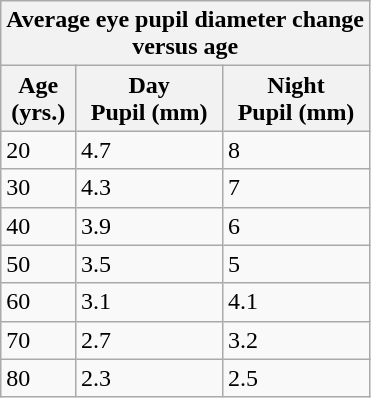<table class="wikitable">
<tr>
<th colspan=3>Average eye pupil diameter change<br>versus age</th>
</tr>
<tr>
<th>Age<br>(yrs.)</th>
<th>Day<br>Pupil (mm)</th>
<th>Night<br>Pupil (mm)</th>
</tr>
<tr>
<td>20</td>
<td>4.7</td>
<td>8</td>
</tr>
<tr>
<td>30</td>
<td>4.3</td>
<td>7</td>
</tr>
<tr>
<td>40</td>
<td>3.9</td>
<td>6</td>
</tr>
<tr>
<td>50</td>
<td>3.5</td>
<td>5</td>
</tr>
<tr>
<td>60</td>
<td>3.1</td>
<td>4.1</td>
</tr>
<tr>
<td>70</td>
<td>2.7</td>
<td>3.2</td>
</tr>
<tr>
<td>80</td>
<td>2.3</td>
<td>2.5</td>
</tr>
</table>
